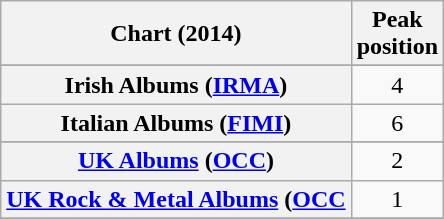<table class="wikitable sortable plainrowheaders" style="text-align:center">
<tr>
<th scope="col">Chart (2014)</th>
<th scope="col">Peak<br>position</th>
</tr>
<tr>
</tr>
<tr>
</tr>
<tr>
</tr>
<tr>
</tr>
<tr>
</tr>
<tr>
</tr>
<tr>
</tr>
<tr>
</tr>
<tr>
</tr>
<tr>
</tr>
<tr>
</tr>
<tr>
<th scope="row">Irish Albums (<a href='#'>IRMA</a>)</th>
<td>4</td>
</tr>
<tr>
<th scope="row">Italian Albums (<a href='#'>FIMI</a>)</th>
<td>6</td>
</tr>
<tr>
</tr>
<tr>
</tr>
<tr>
</tr>
<tr>
</tr>
<tr>
</tr>
<tr>
</tr>
<tr>
</tr>
<tr>
</tr>
<tr>
</tr>
<tr>
<th scope="row"><a href='#'>UK Albums</a> (<a href='#'>OCC</a>)</th>
<td>2</td>
</tr>
<tr>
<th scope="row"><a href='#'>UK Rock & Metal Albums</a> (<a href='#'>OCC</a></th>
<td>1</td>
</tr>
<tr>
</tr>
<tr>
</tr>
<tr>
</tr>
</table>
